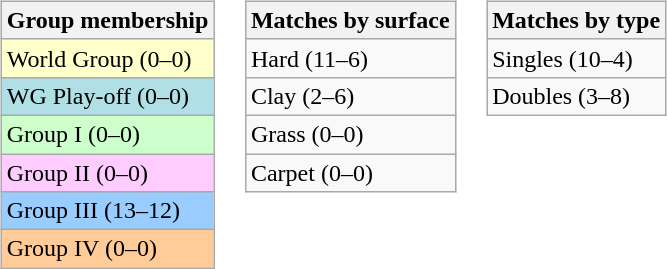<table>
<tr valign=top>
<td><br><table class=wikitable>
<tr>
<th>Group membership</th>
</tr>
<tr bgcolor=#FFFFCC>
<td>World Group (0–0)</td>
</tr>
<tr style="background:#B0E0E6;">
<td>WG Play-off (0–0)</td>
</tr>
<tr bgcolor=#CCFFCC>
<td>Group I (0–0)</td>
</tr>
<tr bgcolor=#FFCCFF>
<td>Group II (0–0)</td>
</tr>
<tr bgcolor=#99CCFF>
<td>Group III (13–12)</td>
</tr>
<tr bgcolor=#FFCC99>
<td>Group IV (0–0)</td>
</tr>
</table>
</td>
<td><br><table class=wikitable>
<tr>
<th>Matches by surface</th>
</tr>
<tr>
<td>Hard (11–6)</td>
</tr>
<tr>
<td>Clay (2–6)</td>
</tr>
<tr>
<td>Grass (0–0)</td>
</tr>
<tr>
<td>Carpet (0–0)</td>
</tr>
</table>
</td>
<td><br><table class=wikitable>
<tr>
<th>Matches by type</th>
</tr>
<tr>
<td>Singles (10–4)</td>
</tr>
<tr>
<td>Doubles (3–8)</td>
</tr>
</table>
</td>
</tr>
</table>
